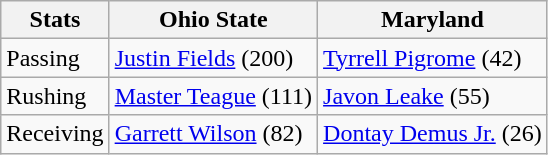<table class="wikitable">
<tr>
<th>Stats</th>
<th>Ohio State</th>
<th>Maryland</th>
</tr>
<tr>
<td>Passing</td>
<td><a href='#'>Justin Fields</a> (200)</td>
<td><a href='#'>Tyrrell Pigrome</a> (42)</td>
</tr>
<tr>
<td>Rushing</td>
<td><a href='#'>Master Teague</a> (111)</td>
<td><a href='#'>Javon Leake</a> (55)</td>
</tr>
<tr>
<td>Receiving</td>
<td><a href='#'>Garrett Wilson</a> (82)</td>
<td><a href='#'>Dontay Demus Jr.</a> (26)</td>
</tr>
</table>
